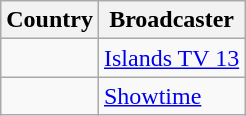<table class="wikitable">
<tr>
<th align=center>Country</th>
<th align=center>Broadcaster</th>
</tr>
<tr>
<td></td>
<td><a href='#'>Islands TV 13</a></td>
</tr>
<tr>
<td></td>
<td><a href='#'>Showtime</a></td>
</tr>
</table>
